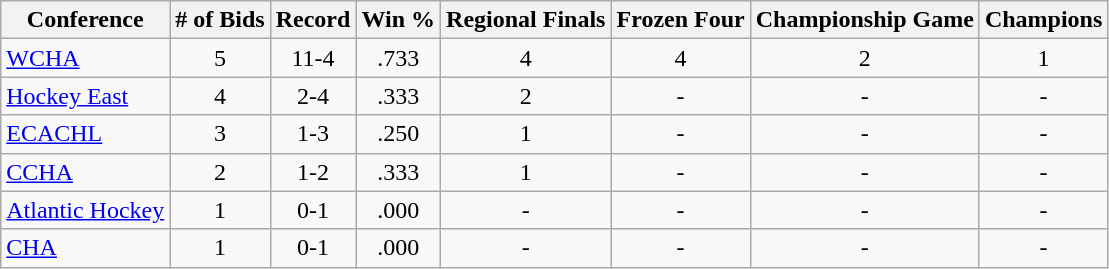<table class="wikitable sortable">
<tr>
<th>Conference</th>
<th># of Bids</th>
<th>Record</th>
<th>Win %</th>
<th>Regional Finals</th>
<th>Frozen Four</th>
<th>Championship Game</th>
<th>Champions</th>
</tr>
<tr align="center">
<td align="left"><a href='#'>WCHA</a></td>
<td>5</td>
<td>11-4</td>
<td>.733</td>
<td>4</td>
<td>4</td>
<td>2</td>
<td>1</td>
</tr>
<tr align="center">
<td align="left"><a href='#'>Hockey East</a></td>
<td>4</td>
<td>2-4</td>
<td>.333</td>
<td>2</td>
<td>-</td>
<td>-</td>
<td>-</td>
</tr>
<tr align="center">
<td align="left"><a href='#'>ECACHL</a></td>
<td>3</td>
<td>1-3</td>
<td>.250</td>
<td>1</td>
<td>-</td>
<td>-</td>
<td>-</td>
</tr>
<tr align="center">
<td align="left"><a href='#'>CCHA</a></td>
<td>2</td>
<td>1-2</td>
<td>.333</td>
<td>1</td>
<td>-</td>
<td>-</td>
<td>-</td>
</tr>
<tr align="center">
<td align="left"><a href='#'>Atlantic Hockey</a></td>
<td>1</td>
<td>0-1</td>
<td>.000</td>
<td>-</td>
<td>-</td>
<td>-</td>
<td>-</td>
</tr>
<tr align="center">
<td align="left"><a href='#'>CHA</a></td>
<td>1</td>
<td>0-1</td>
<td>.000</td>
<td>-</td>
<td>-</td>
<td>-</td>
<td>-</td>
</tr>
</table>
